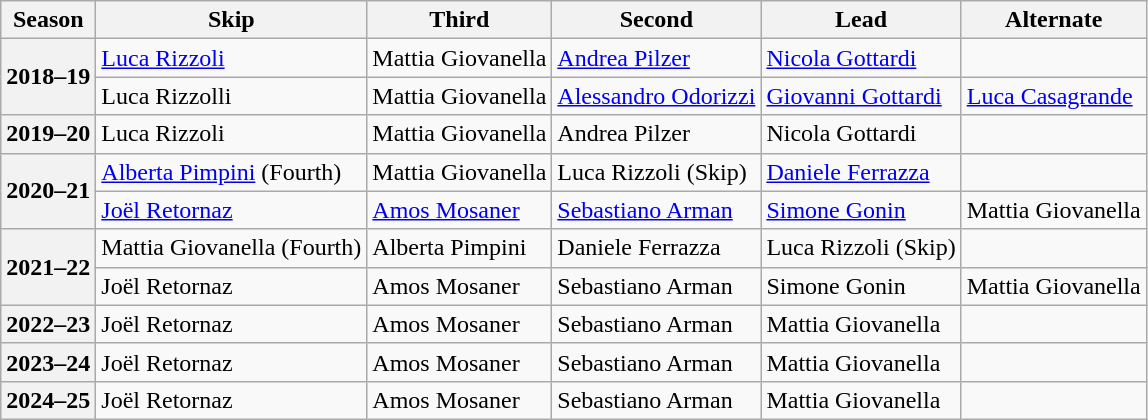<table class="wikitable">
<tr>
<th scope="col">Season</th>
<th scope="col">Skip</th>
<th scope="col">Third</th>
<th scope="col">Second</th>
<th scope="col">Lead</th>
<th scope="col">Alternate</th>
</tr>
<tr>
<th scope="row" rowspan="2">2018–19</th>
<td><a href='#'>Luca Rizzoli</a></td>
<td>Mattia Giovanella</td>
<td><a href='#'>Andrea Pilzer</a></td>
<td><a href='#'>Nicola Gottardi</a></td>
<td></td>
</tr>
<tr>
<td>Luca Rizzolli</td>
<td>Mattia Giovanella</td>
<td><a href='#'>Alessandro Odorizzi</a></td>
<td><a href='#'>Giovanni Gottardi</a></td>
<td><a href='#'>Luca Casagrande</a></td>
</tr>
<tr>
<th scope="row">2019–20</th>
<td>Luca Rizzoli</td>
<td>Mattia Giovanella</td>
<td>Andrea Pilzer</td>
<td>Nicola Gottardi</td>
<td></td>
</tr>
<tr>
<th scope="row" rowspan="2">2020–21</th>
<td><a href='#'>Alberta Pimpini</a> (Fourth)</td>
<td>Mattia Giovanella</td>
<td>Luca Rizzoli (Skip)</td>
<td><a href='#'>Daniele Ferrazza</a></td>
<td></td>
</tr>
<tr>
<td><a href='#'>Joël Retornaz</a></td>
<td><a href='#'>Amos Mosaner</a></td>
<td><a href='#'>Sebastiano Arman</a></td>
<td><a href='#'>Simone Gonin</a></td>
<td>Mattia Giovanella</td>
</tr>
<tr>
<th scope="row" rowspan="2">2021–22</th>
<td>Mattia Giovanella (Fourth)</td>
<td>Alberta Pimpini</td>
<td>Daniele Ferrazza</td>
<td>Luca Rizzoli (Skip)</td>
<td></td>
</tr>
<tr>
<td>Joël Retornaz</td>
<td>Amos Mosaner</td>
<td>Sebastiano Arman</td>
<td>Simone Gonin</td>
<td>Mattia Giovanella</td>
</tr>
<tr>
<th scope="row">2022–23</th>
<td>Joël Retornaz</td>
<td>Amos Mosaner</td>
<td>Sebastiano Arman</td>
<td>Mattia Giovanella</td>
<td></td>
</tr>
<tr>
<th scope="row">2023–24</th>
<td>Joël Retornaz</td>
<td>Amos Mosaner</td>
<td>Sebastiano Arman</td>
<td>Mattia Giovanella</td>
<td></td>
</tr>
<tr>
<th scope="row">2024–25</th>
<td>Joël Retornaz</td>
<td>Amos Mosaner</td>
<td>Sebastiano Arman</td>
<td>Mattia Giovanella</td>
<td></td>
</tr>
</table>
